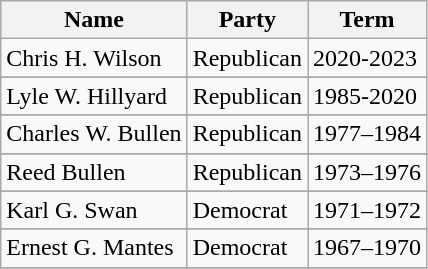<table class="wikitable">
<tr>
<th>Name</th>
<th>Party</th>
<th>Term</th>
</tr>
<tr>
<td>Chris H. Wilson</td>
<td>Republican</td>
<td>2020-2023</td>
</tr>
<tr>
</tr>
<tr>
<td>Lyle W. Hillyard</td>
<td>Republican</td>
<td>1985-2020</td>
</tr>
<tr>
</tr>
<tr>
<td>Charles W. Bullen</td>
<td>Republican</td>
<td>1977–1984</td>
</tr>
<tr>
</tr>
<tr>
<td>Reed Bullen</td>
<td>Republican</td>
<td>1973–1976</td>
</tr>
<tr>
</tr>
<tr>
<td>Karl G. Swan</td>
<td>Democrat</td>
<td>1971–1972</td>
</tr>
<tr>
</tr>
<tr>
<td>Ernest G. Mantes</td>
<td>Democrat</td>
<td>1967–1970</td>
</tr>
<tr>
</tr>
</table>
